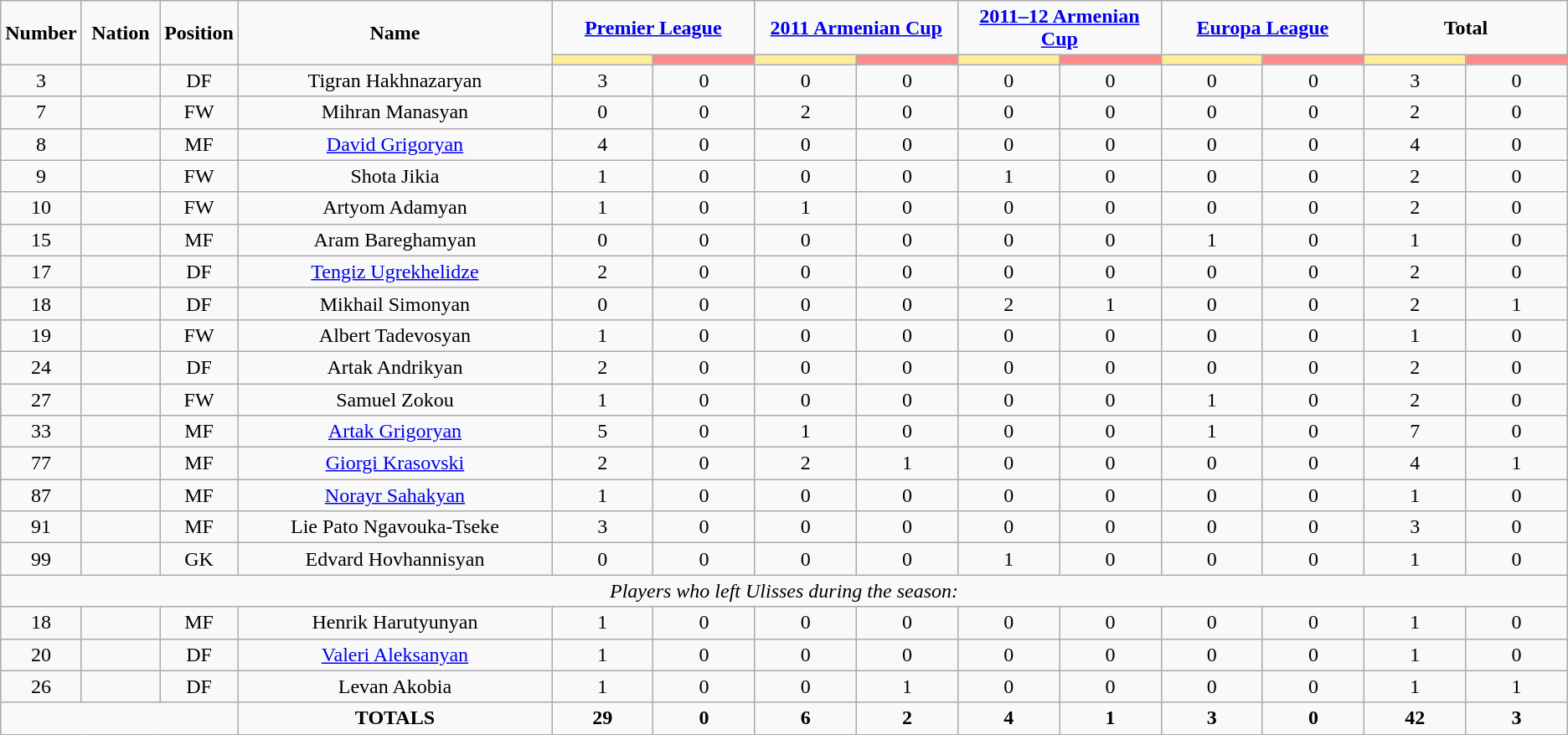<table class="wikitable" style="text-align:center;">
<tr>
<td rowspan="2"  style="width:5%; text-align:center;"><strong>Number</strong></td>
<td rowspan="2"  style="width:5%; text-align:center;"><strong>Nation</strong></td>
<td rowspan="2"  style="width:5%; text-align:center;"><strong>Position</strong></td>
<td rowspan="2"  style="width:20%; text-align:center;"><strong>Name</strong></td>
<td colspan="2" style="text-align:center;"><strong><a href='#'>Premier League</a></strong></td>
<td colspan="2" style="text-align:center;"><strong><a href='#'>2011 Armenian Cup</a></strong></td>
<td colspan="2" style="text-align:center;"><strong><a href='#'>2011–12 Armenian Cup</a></strong></td>
<td colspan="2" style="text-align:center;"><strong><a href='#'>Europa League</a></strong></td>
<td colspan="2" style="text-align:center;"><strong>Total</strong></td>
</tr>
<tr>
<th style="width:60px; background:#fe9;"></th>
<th style="width:60px; background:#ff8888;"></th>
<th style="width:60px; background:#fe9;"></th>
<th style="width:60px; background:#ff8888;"></th>
<th style="width:60px; background:#fe9;"></th>
<th style="width:60px; background:#ff8888;"></th>
<th style="width:60px; background:#fe9;"></th>
<th style="width:60px; background:#ff8888;"></th>
<th style="width:60px; background:#fe9;"></th>
<th style="width:60px; background:#ff8888;"></th>
</tr>
<tr>
<td>3</td>
<td></td>
<td>DF</td>
<td>Tigran Hakhnazaryan</td>
<td>3</td>
<td>0</td>
<td>0</td>
<td>0</td>
<td>0</td>
<td>0</td>
<td>0</td>
<td>0</td>
<td>3</td>
<td>0</td>
</tr>
<tr>
<td>7</td>
<td></td>
<td>FW</td>
<td>Mihran Manasyan</td>
<td>0</td>
<td>0</td>
<td>2</td>
<td>0</td>
<td>0</td>
<td>0</td>
<td>0</td>
<td>0</td>
<td>2</td>
<td>0</td>
</tr>
<tr>
<td>8</td>
<td></td>
<td>MF</td>
<td><a href='#'>David Grigoryan</a></td>
<td>4</td>
<td>0</td>
<td>0</td>
<td>0</td>
<td>0</td>
<td>0</td>
<td>0</td>
<td>0</td>
<td>4</td>
<td>0</td>
</tr>
<tr>
<td>9</td>
<td></td>
<td>FW</td>
<td>Shota Jikia</td>
<td>1</td>
<td>0</td>
<td>0</td>
<td>0</td>
<td>1</td>
<td>0</td>
<td>0</td>
<td>0</td>
<td>2</td>
<td>0</td>
</tr>
<tr>
<td>10</td>
<td></td>
<td>FW</td>
<td>Artyom Adamyan</td>
<td>1</td>
<td>0</td>
<td>1</td>
<td>0</td>
<td>0</td>
<td>0</td>
<td>0</td>
<td>0</td>
<td>2</td>
<td>0</td>
</tr>
<tr>
<td>15</td>
<td></td>
<td>MF</td>
<td>Aram Bareghamyan</td>
<td>0</td>
<td>0</td>
<td>0</td>
<td>0</td>
<td>0</td>
<td>0</td>
<td>1</td>
<td>0</td>
<td>1</td>
<td>0</td>
</tr>
<tr>
<td>17</td>
<td></td>
<td>DF</td>
<td><a href='#'>Tengiz Ugrekhelidze</a></td>
<td>2</td>
<td>0</td>
<td>0</td>
<td>0</td>
<td>0</td>
<td>0</td>
<td>0</td>
<td>0</td>
<td>2</td>
<td>0</td>
</tr>
<tr>
<td>18</td>
<td></td>
<td>DF</td>
<td>Mikhail Simonyan</td>
<td>0</td>
<td>0</td>
<td>0</td>
<td>0</td>
<td>2</td>
<td>1</td>
<td>0</td>
<td>0</td>
<td>2</td>
<td>1</td>
</tr>
<tr>
<td>19</td>
<td></td>
<td>FW</td>
<td>Albert Tadevosyan</td>
<td>1</td>
<td>0</td>
<td>0</td>
<td>0</td>
<td>0</td>
<td>0</td>
<td>0</td>
<td>0</td>
<td>1</td>
<td>0</td>
</tr>
<tr>
<td>24</td>
<td></td>
<td>DF</td>
<td>Artak Andrikyan</td>
<td>2</td>
<td>0</td>
<td>0</td>
<td>0</td>
<td>0</td>
<td>0</td>
<td>0</td>
<td>0</td>
<td>2</td>
<td>0</td>
</tr>
<tr>
<td>27</td>
<td></td>
<td>FW</td>
<td>Samuel Zokou</td>
<td>1</td>
<td>0</td>
<td>0</td>
<td>0</td>
<td>0</td>
<td>0</td>
<td>1</td>
<td>0</td>
<td>2</td>
<td>0</td>
</tr>
<tr>
<td>33</td>
<td></td>
<td>MF</td>
<td><a href='#'>Artak Grigoryan</a></td>
<td>5</td>
<td>0</td>
<td>1</td>
<td>0</td>
<td>0</td>
<td>0</td>
<td>1</td>
<td>0</td>
<td>7</td>
<td>0</td>
</tr>
<tr>
<td>77</td>
<td></td>
<td>MF</td>
<td><a href='#'>Giorgi Krasovski</a></td>
<td>2</td>
<td>0</td>
<td>2</td>
<td>1</td>
<td>0</td>
<td>0</td>
<td>0</td>
<td>0</td>
<td>4</td>
<td>1</td>
</tr>
<tr>
<td>87</td>
<td></td>
<td>MF</td>
<td><a href='#'>Norayr Sahakyan</a></td>
<td>1</td>
<td>0</td>
<td>0</td>
<td>0</td>
<td>0</td>
<td>0</td>
<td>0</td>
<td>0</td>
<td>1</td>
<td>0</td>
</tr>
<tr>
<td>91</td>
<td></td>
<td>MF</td>
<td>Lie Pato Ngavouka-Tseke</td>
<td>3</td>
<td>0</td>
<td>0</td>
<td>0</td>
<td>0</td>
<td>0</td>
<td>0</td>
<td>0</td>
<td>3</td>
<td>0</td>
</tr>
<tr>
<td>99</td>
<td></td>
<td>GK</td>
<td>Edvard Hovhannisyan</td>
<td>0</td>
<td>0</td>
<td>0</td>
<td>0</td>
<td>1</td>
<td>0</td>
<td>0</td>
<td>0</td>
<td>1</td>
<td>0</td>
</tr>
<tr>
<td colspan="14"><em>Players who left Ulisses during the season:</em></td>
</tr>
<tr>
<td>18</td>
<td></td>
<td>MF</td>
<td>Henrik Harutyunyan</td>
<td>1</td>
<td>0</td>
<td>0</td>
<td>0</td>
<td>0</td>
<td>0</td>
<td>0</td>
<td>0</td>
<td>1</td>
<td>0</td>
</tr>
<tr>
<td>20</td>
<td></td>
<td>DF</td>
<td><a href='#'>Valeri Aleksanyan</a></td>
<td>1</td>
<td>0</td>
<td>0</td>
<td>0</td>
<td>0</td>
<td>0</td>
<td>0</td>
<td>0</td>
<td>1</td>
<td>0</td>
</tr>
<tr>
<td>26</td>
<td></td>
<td>DF</td>
<td>Levan Akobia</td>
<td>1</td>
<td>0</td>
<td>0</td>
<td>1</td>
<td>0</td>
<td>0</td>
<td>0</td>
<td>0</td>
<td>1</td>
<td>1</td>
</tr>
<tr>
<td colspan="3"></td>
<td><strong>TOTALS</strong></td>
<td><strong>29</strong></td>
<td><strong>0</strong></td>
<td><strong>6</strong></td>
<td><strong>2</strong></td>
<td><strong>4</strong></td>
<td><strong>1</strong></td>
<td><strong>3</strong></td>
<td><strong>0</strong></td>
<td><strong>42</strong></td>
<td><strong>3</strong></td>
</tr>
</table>
